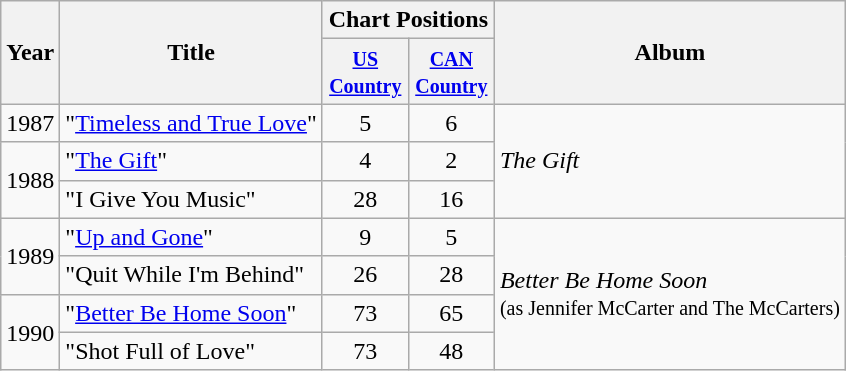<table class="wikitable">
<tr>
<th rowspan="2">Year</th>
<th rowspan="2">Title</th>
<th colspan="2">Chart Positions</th>
<th rowspan="2">Album</th>
</tr>
<tr>
<th width="50"><small><a href='#'>US Country</a></small></th>
<th width="50"><small><a href='#'>CAN Country</a></small></th>
</tr>
<tr>
<td>1987</td>
<td>"<a href='#'>Timeless and True Love</a>"</td>
<td align="center">5</td>
<td align="center">6</td>
<td rowspan="3"><em>The Gift</em></td>
</tr>
<tr>
<td rowspan="2">1988</td>
<td>"<a href='#'>The Gift</a>"</td>
<td align="center">4</td>
<td align="center">2</td>
</tr>
<tr>
<td>"I Give You Music"</td>
<td align="center">28</td>
<td align="center">16</td>
</tr>
<tr>
<td rowspan="2">1989</td>
<td>"<a href='#'>Up and Gone</a>"</td>
<td align="center">9</td>
<td align="center">5</td>
<td rowspan="4"><em>Better Be Home Soon</em><br><small>(as Jennifer McCarter and The McCarters)</small></td>
</tr>
<tr>
<td>"Quit While I'm Behind"</td>
<td align="center">26</td>
<td align="center">28</td>
</tr>
<tr>
<td rowspan="2">1990</td>
<td>"<a href='#'>Better Be Home Soon</a>"</td>
<td align="center">73</td>
<td align="center">65</td>
</tr>
<tr>
<td>"Shot Full of Love"</td>
<td align="center">73</td>
<td align="center">48</td>
</tr>
</table>
